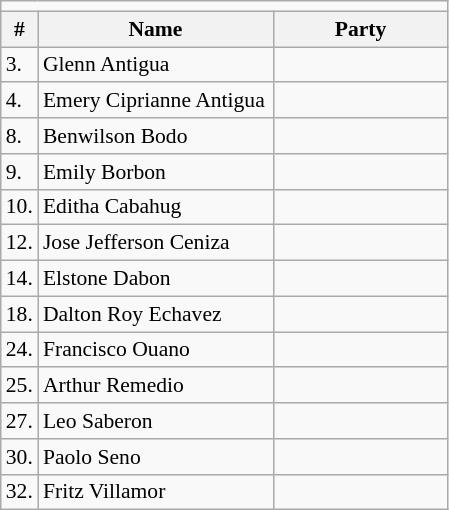<table class=wikitable style="font-size:90%">
<tr>
<td colspan=4 bgcolor=></td>
</tr>
<tr>
<th>#</th>
<th width=150px>Name</th>
<th colspan=2 width=110px>Party</th>
</tr>
<tr>
<td>3.</td>
<td>Glenn Antigua</td>
<td></td>
</tr>
<tr>
<td>4.</td>
<td>Emery Ciprianne Antigua</td>
<td></td>
</tr>
<tr>
<td>8.</td>
<td>Benwilson Bodo</td>
<td></td>
</tr>
<tr>
<td>9.</td>
<td>Emily Borbon</td>
<td></td>
</tr>
<tr>
<td>10.</td>
<td>Editha Cabahug</td>
<td></td>
</tr>
<tr>
<td>12.</td>
<td>Jose Jefferson Ceniza</td>
<td></td>
</tr>
<tr>
<td>14.</td>
<td>Elstone Dabon</td>
<td></td>
</tr>
<tr>
<td>18.</td>
<td>Dalton Roy Echavez</td>
<td></td>
</tr>
<tr>
<td>24.</td>
<td>Francisco Ouano</td>
<td></td>
</tr>
<tr>
<td>25.</td>
<td>Arthur Remedio</td>
<td></td>
</tr>
<tr>
<td>27.</td>
<td>Leo Saberon</td>
<td></td>
</tr>
<tr>
<td>30.</td>
<td>Paolo Seno</td>
<td></td>
</tr>
<tr>
<td>32.</td>
<td>Fritz Villamor</td>
<td></td>
</tr>
</table>
